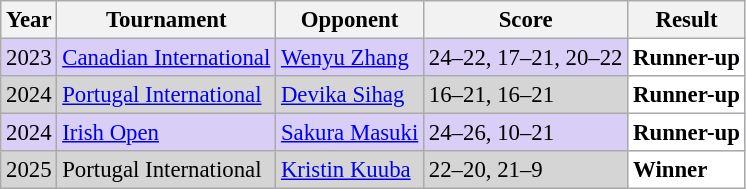<table class="sortable wikitable" style="font-size: 95%;">
<tr>
<th>Year</th>
<th>Tournament</th>
<th>Opponent</th>
<th>Score</th>
<th>Result</th>
</tr>
<tr style="background:#D8CEF6">
<td align="center">2023</td>
<td align="left"><a href='#'>Canadian International</a></td>
<td align="left"> <a href='#'>Wenyu Zhang</a></td>
<td align="left">24–22, 17–21, 20–22</td>
<td style="text-align:left; background:white"> <strong>Runner-up</strong></td>
</tr>
<tr style="background:#D5D5D5">
<td align="center">2024</td>
<td align="left"><a href='#'>Portugal International</a></td>
<td align="left"> <a href='#'>Devika Sihag</a></td>
<td align="left">16–21, 16–21</td>
<td style="text-align:left; background:white"> <strong>Runner-up</strong></td>
</tr>
<tr style="background:#D8CEF6">
<td align="center">2024</td>
<td align="left"><a href='#'>Irish Open</a></td>
<td align="left"> <a href='#'>Sakura Masuki</a></td>
<td align="left">24–26, 10–21</td>
<td style="text-align:left; background:white"> <strong>Runner-up</strong></td>
</tr>
<tr style="background:#D5D5D5">
<td align="center">2025</td>
<td align="left">Portugal International</td>
<td align="left"> <a href='#'>Kristin Kuuba</a></td>
<td align="left">22–20, 21–9</td>
<td style="text-align:left; background:white"> <strong>Winner</strong></td>
</tr>
</table>
